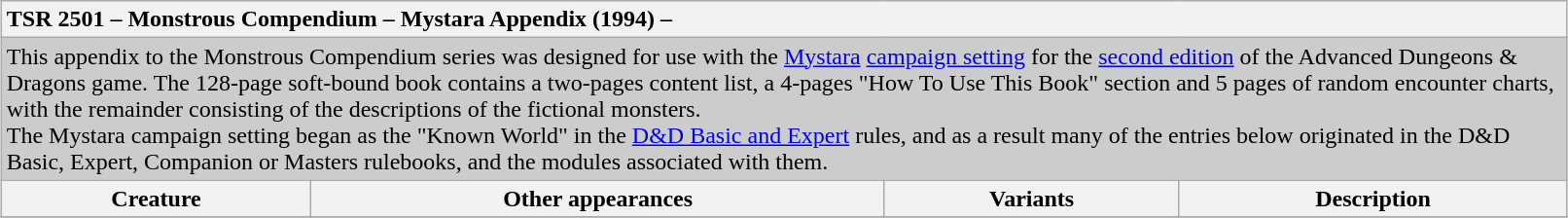<table class="wikitable collapsible" style="margin:15px; width:85%;">
<tr>
<th colspan="5" style="text-align:left">TSR 2501 – Monstrous Compendium – Mystara Appendix (1994) – </th>
</tr>
<tr style="background:#ccc;">
<td colspan="5">This appendix to the Monstrous Compendium series was designed for use with the <a href='#'>Mystara</a> <a href='#'>campaign setting</a> for the <a href='#'>second edition</a> of the Advanced Dungeons & Dragons game. The 128-page soft-bound book contains a two-pages content list, a 4-pages "How To Use This Book" section and 5 pages of random encounter charts, with the remainder consisting of the descriptions of the fictional monsters.<br>The Mystara campaign setting began as the "Known World" in the <a href='#'>D&D Basic and Expert</a> rules, and as a result many of the entries below originated in the D&D Basic, Expert, Companion or Masters rulebooks, and the modules associated with them.</td>
</tr>
<tr>
<th>Creature</th>
<th>Other appearances</th>
<th>Variants</th>
<th>Description</th>
</tr>
<tr>
</tr>
</table>
